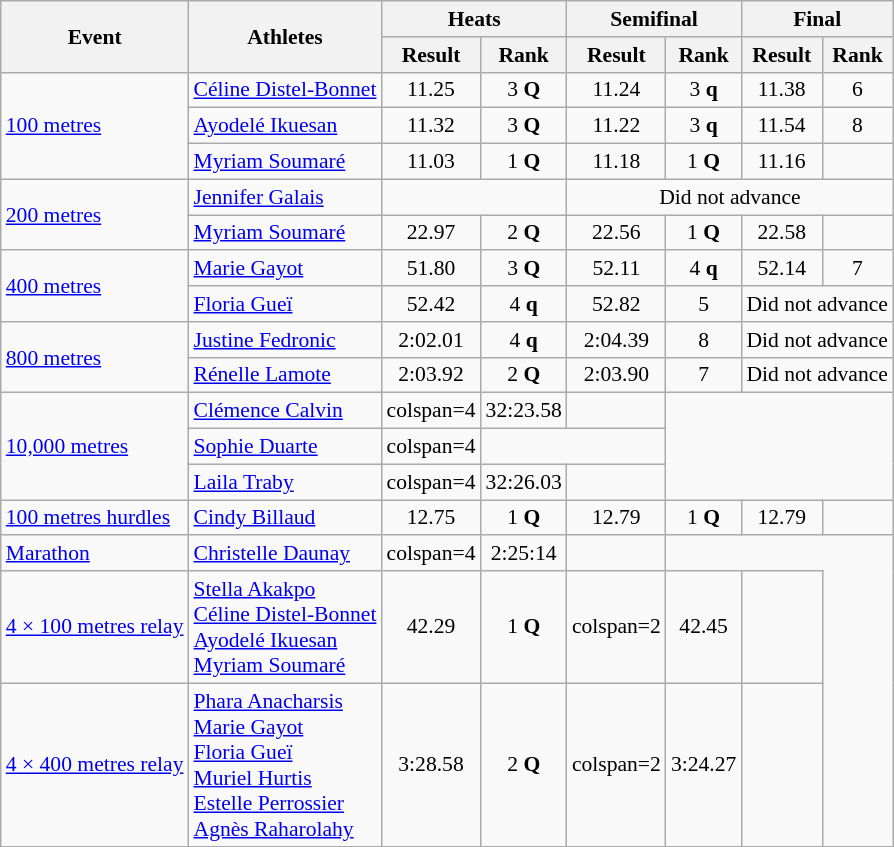<table class="wikitable" border="1" style="font-size:90%">
<tr>
<th rowspan="2">Event</th>
<th rowspan="2">Athletes</th>
<th colspan="2">Heats</th>
<th colspan="2">Semifinal</th>
<th colspan="2">Final</th>
</tr>
<tr>
<th>Result</th>
<th>Rank</th>
<th>Result</th>
<th>Rank</th>
<th>Result</th>
<th>Rank</th>
</tr>
<tr>
<td rowspan=3><a href='#'>100 metres</a></td>
<td><a href='#'>Céline Distel-Bonnet</a></td>
<td align=center>11.25</td>
<td align=center>3 <strong>Q</strong></td>
<td align=center>11.24</td>
<td align=center>3 <strong>q</strong></td>
<td align=center>11.38</td>
<td align=center>6</td>
</tr>
<tr>
<td><a href='#'>Ayodelé Ikuesan</a></td>
<td align=center>11.32</td>
<td align=center>3 <strong>Q</strong></td>
<td align=center>11.22</td>
<td align=center>3 <strong>q</strong></td>
<td align=center>11.54</td>
<td align=center>8</td>
</tr>
<tr>
<td><a href='#'>Myriam Soumaré</a></td>
<td align=center>11.03</td>
<td align=center>1 <strong>Q</strong></td>
<td align=center>11.18</td>
<td align=center>1 <strong>Q</strong></td>
<td align=center>11.16</td>
<td align=center></td>
</tr>
<tr>
<td rowspan=2><a href='#'>200 metres</a></td>
<td><a href='#'>Jennifer Galais</a></td>
<td colspan=2 align=center></td>
<td colspan=4 align=center>Did not advance</td>
</tr>
<tr>
<td><a href='#'>Myriam Soumaré</a></td>
<td align=center>22.97</td>
<td align=center>2 <strong>Q</strong></td>
<td align=center>22.56</td>
<td align=center>1 <strong>Q</strong></td>
<td align=center>22.58</td>
<td align=center></td>
</tr>
<tr>
<td rowspan=2><a href='#'>400 metres</a></td>
<td><a href='#'>Marie Gayot</a></td>
<td align=center>51.80</td>
<td align=center>3 <strong>Q</strong></td>
<td align=center>52.11</td>
<td align=center>4 <strong>q</strong></td>
<td align=center>52.14</td>
<td align=center>7</td>
</tr>
<tr>
<td><a href='#'>Floria Gueï</a></td>
<td align=center>52.42</td>
<td align=center>4 <strong>q</strong></td>
<td align=center>52.82</td>
<td align=center>5</td>
<td colspan=2 align=center>Did not advance</td>
</tr>
<tr>
<td rowspan=2><a href='#'>800 metres</a></td>
<td><a href='#'>Justine Fedronic</a></td>
<td align=center>2:02.01</td>
<td align=center>4 <strong>q</strong></td>
<td align=center>2:04.39</td>
<td align=center>8</td>
<td colspan=2 align=center>Did not advance</td>
</tr>
<tr>
<td><a href='#'>Rénelle Lamote</a></td>
<td align=center>2:03.92</td>
<td align=center>2 <strong>Q</strong></td>
<td align=center>2:03.90</td>
<td align=center>7</td>
<td colspan=2 align=center>Did not advance</td>
</tr>
<tr>
<td rowspan=3><a href='#'>10,000 metres</a></td>
<td><a href='#'>Clémence Calvin</a></td>
<td>colspan=4 </td>
<td align=center>32:23.58</td>
<td align=center></td>
</tr>
<tr>
<td><a href='#'>Sophie Duarte</a></td>
<td>colspan=4 </td>
<td colspan=2 align=center></td>
</tr>
<tr>
<td><a href='#'>Laila Traby</a></td>
<td>colspan=4 </td>
<td align=center>32:26.03</td>
<td align=center></td>
</tr>
<tr>
<td rowspan=1><a href='#'>100 metres hurdles</a></td>
<td><a href='#'>Cindy Billaud</a></td>
<td align=center>12.75</td>
<td align=center>1 <strong>Q</strong></td>
<td align=center>12.79</td>
<td align=center>1 <strong>Q</strong></td>
<td align=center>12.79</td>
<td align=center></td>
</tr>
<tr>
<td rowspan=1><a href='#'>Marathon</a></td>
<td><a href='#'>Christelle Daunay</a></td>
<td>colspan=4 </td>
<td align=center>2:25:14</td>
<td align=center></td>
</tr>
<tr>
<td><a href='#'>4 × 100 metres relay</a></td>
<td><a href='#'>Stella Akakpo</a><br><a href='#'>Céline Distel-Bonnet</a><br><a href='#'>Ayodelé Ikuesan</a><br><a href='#'>Myriam Soumaré</a></td>
<td align=center>42.29</td>
<td align=center>1 <strong>Q</strong></td>
<td>colspan=2 </td>
<td align=center>42.45</td>
<td align=center></td>
</tr>
<tr>
<td><a href='#'>4 × 400 metres relay</a></td>
<td><a href='#'>Phara Anacharsis</a><br><a href='#'>Marie Gayot</a><br><a href='#'>Floria Gueï</a><br><a href='#'>Muriel Hurtis</a><br><a href='#'>Estelle Perrossier</a><br><a href='#'>Agnès Raharolahy</a></td>
<td align=center>3:28.58</td>
<td align=center>2 <strong>Q</strong></td>
<td>colspan=2 </td>
<td align=center>3:24.27</td>
<td align=center></td>
</tr>
</table>
